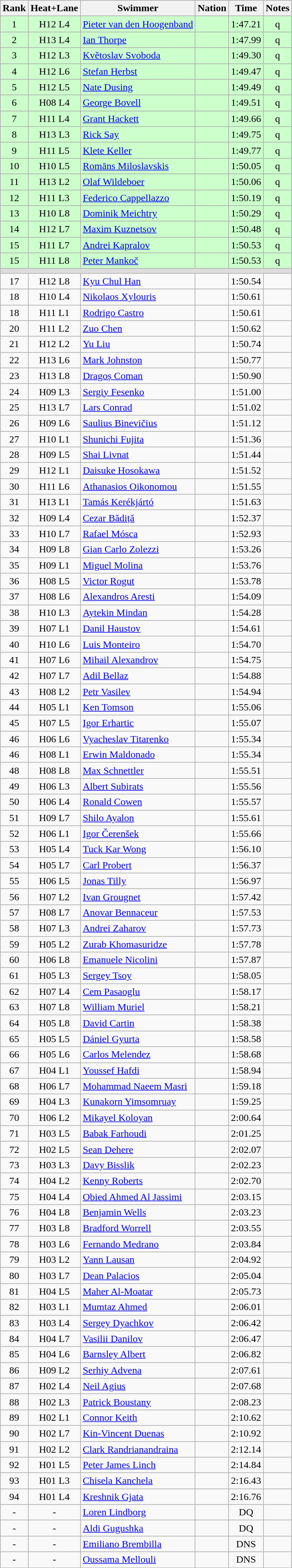<table class="wikitable sortable" style="text-align:center">
<tr>
<th>Rank</th>
<th>Heat+Lane</th>
<th>Swimmer</th>
<th>Nation</th>
<th>Time</th>
<th>Notes</th>
</tr>
<tr bgcolor=ccffcc>
<td>1</td>
<td>H12 L4</td>
<td align=left><a href='#'>Pieter van den Hoogenband</a></td>
<td align=left></td>
<td>1:47.21</td>
<td>q</td>
</tr>
<tr bgcolor=ccffcc>
<td>2</td>
<td>H13 L4</td>
<td align=left><a href='#'>Ian Thorpe</a></td>
<td align=left></td>
<td>1:47.99</td>
<td>q</td>
</tr>
<tr bgcolor=ccffcc>
<td>3</td>
<td>H12 L3</td>
<td align=left><a href='#'>Květoslav Svoboda</a></td>
<td align=left></td>
<td>1:49.30</td>
<td>q</td>
</tr>
<tr bgcolor=ccffcc>
<td>4</td>
<td>H12 L6</td>
<td align=left><a href='#'>Stefan Herbst</a></td>
<td align=left></td>
<td>1:49.47</td>
<td>q</td>
</tr>
<tr bgcolor=ccffcc>
<td>5</td>
<td>H12 L5</td>
<td align=left><a href='#'>Nate Dusing</a></td>
<td align=left></td>
<td>1:49.49</td>
<td>q</td>
</tr>
<tr bgcolor=ccffcc>
<td>6</td>
<td>H08 L4</td>
<td align=left><a href='#'>George Bovell</a></td>
<td align=left></td>
<td>1:49.51</td>
<td>q</td>
</tr>
<tr bgcolor=ccffcc>
<td>7</td>
<td>H11 L4</td>
<td align=left><a href='#'>Grant Hackett</a></td>
<td align=left></td>
<td>1:49.66</td>
<td>q</td>
</tr>
<tr bgcolor=ccffcc>
<td>8</td>
<td>H13 L3</td>
<td align=left><a href='#'>Rick Say</a></td>
<td align=left></td>
<td>1:49.75</td>
<td>q</td>
</tr>
<tr bgcolor=ccffcc>
<td>9</td>
<td>H11 L5</td>
<td align=left><a href='#'>Klete Keller</a></td>
<td align=left></td>
<td>1:49.77</td>
<td>q</td>
</tr>
<tr bgcolor=ccffcc>
<td>10</td>
<td>H10 L5</td>
<td align=left><a href='#'>Romāns Miloslavskis</a></td>
<td align=left></td>
<td>1:50.05</td>
<td>q</td>
</tr>
<tr bgcolor=ccffcc>
<td>11</td>
<td>H13 L2</td>
<td align=left><a href='#'>Olaf Wildeboer</a></td>
<td align=left></td>
<td>1:50.06</td>
<td>q</td>
</tr>
<tr bgcolor=ccffcc>
<td>12</td>
<td>H11 L3</td>
<td align=left><a href='#'>Federico Cappellazzo</a></td>
<td align=left></td>
<td>1:50.19</td>
<td>q</td>
</tr>
<tr bgcolor=ccffcc>
<td>13</td>
<td>H10 L8</td>
<td align=left><a href='#'>Dominik Meichtry</a></td>
<td align=left></td>
<td>1:50.29</td>
<td>q</td>
</tr>
<tr bgcolor=ccffcc>
<td>14</td>
<td>H12 L7</td>
<td align=left><a href='#'>Maxim Kuznetsov</a></td>
<td align=left></td>
<td>1:50.48</td>
<td>q</td>
</tr>
<tr bgcolor=ccffcc>
<td>15</td>
<td>H11 L7</td>
<td align=left><a href='#'>Andrei Kapralov</a></td>
<td align=left></td>
<td>1:50.53</td>
<td>q</td>
</tr>
<tr bgcolor=ccffcc>
<td>15</td>
<td>H11 L8</td>
<td align=left><a href='#'>Peter Mankoč</a></td>
<td align=left></td>
<td>1:50.53</td>
<td>q</td>
</tr>
<tr bgcolor=#DDDDDD>
<td colspan=6></td>
</tr>
<tr>
<td>17</td>
<td>H12 L8</td>
<td align=left><a href='#'>Kyu Chul Han</a></td>
<td align=left></td>
<td>1:50.54</td>
<td></td>
</tr>
<tr>
<td>18</td>
<td>H10 L4</td>
<td align=left><a href='#'>Nikolaos Xylouris</a></td>
<td align=left></td>
<td>1:50.61</td>
<td></td>
</tr>
<tr>
<td>18</td>
<td>H11 L1</td>
<td align=left><a href='#'>Rodrigo Castro</a></td>
<td align=left></td>
<td>1:50.61</td>
<td></td>
</tr>
<tr>
<td>20</td>
<td>H11 L2</td>
<td align=left><a href='#'>Zuo Chen</a></td>
<td align=left></td>
<td>1:50.62</td>
<td></td>
</tr>
<tr>
<td>21</td>
<td>H12 L2</td>
<td align=left><a href='#'>Yu Liu</a></td>
<td align=left></td>
<td>1:50.74</td>
<td></td>
</tr>
<tr>
<td>22</td>
<td>H13 L6</td>
<td align=left><a href='#'>Mark Johnston</a></td>
<td align=left></td>
<td>1:50.77</td>
<td></td>
</tr>
<tr>
<td>23</td>
<td>H13 L8</td>
<td align=left><a href='#'>Dragoș Coman</a></td>
<td align=left></td>
<td>1:50.90</td>
<td></td>
</tr>
<tr>
<td>24</td>
<td>H09 L3</td>
<td align=left><a href='#'>Sergiy Fesenko</a></td>
<td align=left></td>
<td>1:51.00</td>
<td></td>
</tr>
<tr>
<td>25</td>
<td>H13 L7</td>
<td align=left><a href='#'>Lars Conrad</a></td>
<td align=left></td>
<td>1:51.02</td>
<td></td>
</tr>
<tr>
<td>26</td>
<td>H09 L6</td>
<td align=left><a href='#'>Saulius Binevičius</a></td>
<td align=left></td>
<td>1:51.12</td>
<td></td>
</tr>
<tr>
<td>27</td>
<td>H10 L1</td>
<td align=left><a href='#'>Shunichi Fujita</a></td>
<td align=left></td>
<td>1:51.36</td>
<td></td>
</tr>
<tr>
<td>28</td>
<td>H09 L5</td>
<td align=left><a href='#'>Shai Livnat</a></td>
<td align=left></td>
<td>1:51.44</td>
<td></td>
</tr>
<tr>
<td>29</td>
<td>H12 L1</td>
<td align=left><a href='#'>Daisuke Hosokawa</a></td>
<td align=left></td>
<td>1:51.52</td>
<td></td>
</tr>
<tr>
<td>30</td>
<td>H11 L6</td>
<td align=left><a href='#'>Athanasios Oikonomou</a></td>
<td align=left></td>
<td>1:51.55</td>
<td></td>
</tr>
<tr>
<td>31</td>
<td>H13 L1</td>
<td align=left><a href='#'>Tamás Kerékjártó</a></td>
<td align=left></td>
<td>1:51.63</td>
<td></td>
</tr>
<tr>
<td>32</td>
<td>H09 L4</td>
<td align=left><a href='#'>Cezar Bădiță</a></td>
<td align=left></td>
<td>1:52.37</td>
<td></td>
</tr>
<tr>
<td>33</td>
<td>H10 L7</td>
<td align=left><a href='#'>Rafael Mósca</a></td>
<td align=left></td>
<td>1:52.93</td>
<td></td>
</tr>
<tr>
<td>34</td>
<td>H09 L8</td>
<td align=left><a href='#'>Gian Carlo Zolezzi</a></td>
<td align=left></td>
<td>1:53.26</td>
<td></td>
</tr>
<tr>
<td>35</td>
<td>H09 L1</td>
<td align=left><a href='#'>Miguel Molina</a></td>
<td align=left></td>
<td>1:53.76</td>
<td></td>
</tr>
<tr>
<td>36</td>
<td>H08 L5</td>
<td align=left><a href='#'>Victor Rogut</a></td>
<td align=left></td>
<td>1:53.78</td>
<td></td>
</tr>
<tr>
<td>37</td>
<td>H08 L6</td>
<td align=left><a href='#'>Alexandros Aresti</a></td>
<td align=left></td>
<td>1:54.09</td>
<td></td>
</tr>
<tr>
<td>38</td>
<td>H10 L3</td>
<td align=left><a href='#'>Aytekin Mindan</a></td>
<td align=left></td>
<td>1:54.28</td>
<td></td>
</tr>
<tr>
<td>39</td>
<td>H07 L1</td>
<td align=left><a href='#'>Danil Haustov</a></td>
<td align=left></td>
<td>1:54.61</td>
<td></td>
</tr>
<tr>
<td>40</td>
<td>H10 L6</td>
<td align=left><a href='#'>Luis Monteiro</a></td>
<td align=left></td>
<td>1:54.70</td>
<td></td>
</tr>
<tr>
<td>41</td>
<td>H07 L6</td>
<td align=left><a href='#'>Mihail Alexandrov</a></td>
<td align=left></td>
<td>1:54.75</td>
<td></td>
</tr>
<tr>
<td>42</td>
<td>H07 L7</td>
<td align=left><a href='#'>Adil Bellaz</a></td>
<td align=left></td>
<td>1:54.88</td>
<td></td>
</tr>
<tr>
<td>43</td>
<td>H08 L2</td>
<td align=left><a href='#'>Petr Vasilev</a></td>
<td align=left></td>
<td>1:54.94</td>
<td></td>
</tr>
<tr>
<td>44</td>
<td>H05 L1</td>
<td align=left><a href='#'>Ken Tomson</a></td>
<td align=left></td>
<td>1:55.06</td>
<td></td>
</tr>
<tr>
<td>45</td>
<td>H07 L5</td>
<td align=left><a href='#'>Igor Erhartic</a></td>
<td align=left></td>
<td>1:55.07</td>
<td></td>
</tr>
<tr>
<td>46</td>
<td>H06 L6</td>
<td align=left><a href='#'>Vyacheslav Titarenko</a></td>
<td align=left></td>
<td>1:55.34</td>
<td></td>
</tr>
<tr>
<td>46</td>
<td>H08 L1</td>
<td align=left><a href='#'>Erwin Maldonado</a></td>
<td align=left></td>
<td>1:55.34</td>
<td></td>
</tr>
<tr>
<td>48</td>
<td>H08 L8</td>
<td align=left><a href='#'>Max Schnettler</a></td>
<td align=left></td>
<td>1:55.51</td>
<td></td>
</tr>
<tr>
<td>49</td>
<td>H06 L3</td>
<td align=left><a href='#'>Albert Subirats</a></td>
<td align=left></td>
<td>1:55.56</td>
<td></td>
</tr>
<tr>
<td>50</td>
<td>H06 L4</td>
<td align=left><a href='#'>Ronald Cowen</a></td>
<td align=left></td>
<td>1:55.57</td>
<td></td>
</tr>
<tr>
<td>51</td>
<td>H09 L7</td>
<td align=left><a href='#'>Shilo Ayalon</a></td>
<td align=left></td>
<td>1:55.61</td>
<td></td>
</tr>
<tr>
<td>52</td>
<td>H06 L1</td>
<td align=left><a href='#'>Igor Čerenšek</a></td>
<td align=left></td>
<td>1:55.66</td>
<td></td>
</tr>
<tr>
<td>53</td>
<td>H05 L4</td>
<td align=left><a href='#'>Tuck Kar Wong</a></td>
<td align=left></td>
<td>1:56.10</td>
<td></td>
</tr>
<tr>
<td>54</td>
<td>H05 L7</td>
<td align=left><a href='#'>Carl Probert</a></td>
<td align=left></td>
<td>1:56.37</td>
<td></td>
</tr>
<tr>
<td>55</td>
<td>H06 L5</td>
<td align=left><a href='#'>Jonas Tilly</a></td>
<td align=left></td>
<td>1:56.97</td>
<td></td>
</tr>
<tr>
<td>56</td>
<td>H07 L2</td>
<td align=left><a href='#'>Ivan Grougnet</a></td>
<td align=left></td>
<td>1:57.42</td>
<td></td>
</tr>
<tr>
<td>57</td>
<td>H08 L7</td>
<td align=left><a href='#'>Anovar Bennaceur</a></td>
<td align=left></td>
<td>1:57.53</td>
<td></td>
</tr>
<tr>
<td>58</td>
<td>H07 L3</td>
<td align=left><a href='#'>Andrei Zaharov</a></td>
<td align=left></td>
<td>1:57.73</td>
<td></td>
</tr>
<tr>
<td>59</td>
<td>H05 L2</td>
<td align=left><a href='#'>Zurab Khomasuridze</a></td>
<td align=left></td>
<td>1:57.78</td>
<td></td>
</tr>
<tr>
<td>60</td>
<td>H06 L8</td>
<td align=left><a href='#'>Emanuele Nicolini</a></td>
<td align=left></td>
<td>1:57.87</td>
<td></td>
</tr>
<tr>
<td>61</td>
<td>H05 L3</td>
<td align=left><a href='#'>Sergey Tsoy</a></td>
<td align=left></td>
<td>1:58.05</td>
<td></td>
</tr>
<tr>
<td>62</td>
<td>H07 L4</td>
<td align=left><a href='#'>Cem Pasaoglu</a></td>
<td align=left></td>
<td>1:58.17</td>
<td></td>
</tr>
<tr>
<td>63</td>
<td>H07 L8</td>
<td align=left><a href='#'>William Muriel</a></td>
<td align=left></td>
<td>1:58.21</td>
<td></td>
</tr>
<tr>
<td>64</td>
<td>H05 L8</td>
<td align=left><a href='#'>David Cartin</a></td>
<td align=left></td>
<td>1:58.38</td>
<td></td>
</tr>
<tr>
<td>65</td>
<td>H05 L5</td>
<td align=left><a href='#'>Dániel Gyurta</a></td>
<td align=left></td>
<td>1:58.58</td>
<td></td>
</tr>
<tr>
<td>66</td>
<td>H05 L6</td>
<td align=left><a href='#'>Carlos Melendez</a></td>
<td align=left></td>
<td>1:58.68</td>
<td></td>
</tr>
<tr>
<td>67</td>
<td>H04 L1</td>
<td align=left><a href='#'>Youssef Hafdi</a></td>
<td align=left></td>
<td>1:58.94</td>
<td></td>
</tr>
<tr>
<td>68</td>
<td>H06 L7</td>
<td align=left><a href='#'>Mohammad Naeem Masri</a></td>
<td align=left></td>
<td>1:59.18</td>
<td></td>
</tr>
<tr>
<td>69</td>
<td>H04 L3</td>
<td align=left><a href='#'>Kunakorn Yimsomruay</a></td>
<td align=left></td>
<td>1:59.25</td>
<td></td>
</tr>
<tr>
<td>70</td>
<td>H06 L2</td>
<td align=left><a href='#'>Mikayel Koloyan</a></td>
<td align=left></td>
<td>2:00.64</td>
<td></td>
</tr>
<tr>
<td>71</td>
<td>H03 L5</td>
<td align=left><a href='#'>Babak Farhoudi</a></td>
<td align=left></td>
<td>2:01.25</td>
<td></td>
</tr>
<tr>
<td>72</td>
<td>H02 L5</td>
<td align=left><a href='#'>Sean Dehere</a></td>
<td align=left></td>
<td>2:02.07</td>
<td></td>
</tr>
<tr>
<td>73</td>
<td>H03 L3</td>
<td align=left><a href='#'>Davy Bisslik</a></td>
<td align=left></td>
<td>2:02.23</td>
<td></td>
</tr>
<tr>
<td>74</td>
<td>H04 L2</td>
<td align=left><a href='#'>Kenny Roberts</a></td>
<td align=left></td>
<td>2:02.70</td>
<td></td>
</tr>
<tr>
<td>75</td>
<td>H04 L4</td>
<td align=left><a href='#'>Obied Ahmed Al Jassimi</a></td>
<td align=left></td>
<td>2:03.15</td>
<td></td>
</tr>
<tr>
<td>76</td>
<td>H04 L8</td>
<td align=left><a href='#'>Benjamin Wells</a></td>
<td align=left></td>
<td>2:03.23</td>
<td></td>
</tr>
<tr>
<td>77</td>
<td>H03 L8</td>
<td align=left><a href='#'>Bradford Worrell</a></td>
<td align=left></td>
<td>2:03.55</td>
<td></td>
</tr>
<tr>
<td>78</td>
<td>H03 L6</td>
<td align=left><a href='#'>Fernando Medrano</a></td>
<td align=left></td>
<td>2:03.84</td>
<td></td>
</tr>
<tr>
<td>79</td>
<td>H03 L2</td>
<td align=left><a href='#'>Yann Lausan</a></td>
<td align=left></td>
<td>2:04.92</td>
<td></td>
</tr>
<tr>
<td>80</td>
<td>H03 L7</td>
<td align=left><a href='#'>Dean Palacios</a></td>
<td align=left></td>
<td>2:05.04</td>
<td></td>
</tr>
<tr>
<td>81</td>
<td>H04 L5</td>
<td align=left><a href='#'>Maher Al-Moatar</a></td>
<td align=left></td>
<td>2:05.73</td>
<td></td>
</tr>
<tr>
<td>82</td>
<td>H03 L1</td>
<td align=left><a href='#'>Mumtaz Ahmed</a></td>
<td align=left></td>
<td>2:06.01</td>
<td></td>
</tr>
<tr>
<td>83</td>
<td>H03 L4</td>
<td align=left><a href='#'>Sergey Dyachkov</a></td>
<td align=left></td>
<td>2:06.42</td>
<td></td>
</tr>
<tr>
<td>84</td>
<td>H04 L7</td>
<td align=left><a href='#'>Vasilii Danilov</a></td>
<td align=left></td>
<td>2:06.47</td>
<td></td>
</tr>
<tr>
<td>85</td>
<td>H04 L6</td>
<td align=left><a href='#'>Barnsley Albert</a></td>
<td align=left></td>
<td>2:06.82</td>
<td></td>
</tr>
<tr>
<td>86</td>
<td>H09 L2</td>
<td align=left><a href='#'>Serhiy Advena</a></td>
<td align=left></td>
<td>2:07.61</td>
<td></td>
</tr>
<tr>
<td>87</td>
<td>H02 L4</td>
<td align=left><a href='#'>Neil Agius</a></td>
<td align=left></td>
<td>2:07.68</td>
<td></td>
</tr>
<tr>
<td>88</td>
<td>H02 L3</td>
<td align=left><a href='#'>Patrick Boustany</a></td>
<td align=left></td>
<td>2:08.23</td>
<td></td>
</tr>
<tr>
<td>89</td>
<td>H02 L1</td>
<td align=left><a href='#'>Connor Keith</a></td>
<td align=left></td>
<td>2:10.62</td>
<td></td>
</tr>
<tr>
<td>90</td>
<td>H02 L7</td>
<td align=left><a href='#'>Kin-Vincent Duenas</a></td>
<td align=left></td>
<td>2:10.92</td>
<td></td>
</tr>
<tr>
<td>91</td>
<td>H02 L2</td>
<td align=left><a href='#'>Clark Randrianandraina</a></td>
<td align=left></td>
<td>2:12.14</td>
<td></td>
</tr>
<tr>
<td>92</td>
<td>H01 L5</td>
<td align=left><a href='#'>Peter James Linch</a></td>
<td align=left></td>
<td>2:14.84</td>
<td></td>
</tr>
<tr>
<td>93</td>
<td>H01 L3</td>
<td align=left><a href='#'>Chisela Kanchela</a></td>
<td align=left></td>
<td>2:16.43</td>
<td></td>
</tr>
<tr>
<td>94</td>
<td>H01 L4</td>
<td align=left><a href='#'>Kreshnik Gjata</a></td>
<td align=left></td>
<td>2:16.76</td>
<td></td>
</tr>
<tr>
<td>-</td>
<td>-</td>
<td align=left><a href='#'>Loren Lindborg</a></td>
<td align=left></td>
<td>DQ</td>
<td></td>
</tr>
<tr>
<td>-</td>
<td>-</td>
<td align=left><a href='#'>Aldi Gugushka</a></td>
<td align=left></td>
<td>DQ</td>
<td></td>
</tr>
<tr>
<td>-</td>
<td>-</td>
<td align=left><a href='#'>Emiliano Brembilla</a></td>
<td align=left></td>
<td>DNS</td>
<td></td>
</tr>
<tr>
<td>-</td>
<td>-</td>
<td align=left><a href='#'>Oussama Mellouli</a></td>
<td align=left></td>
<td>DNS</td>
<td></td>
</tr>
<tr>
</tr>
</table>
